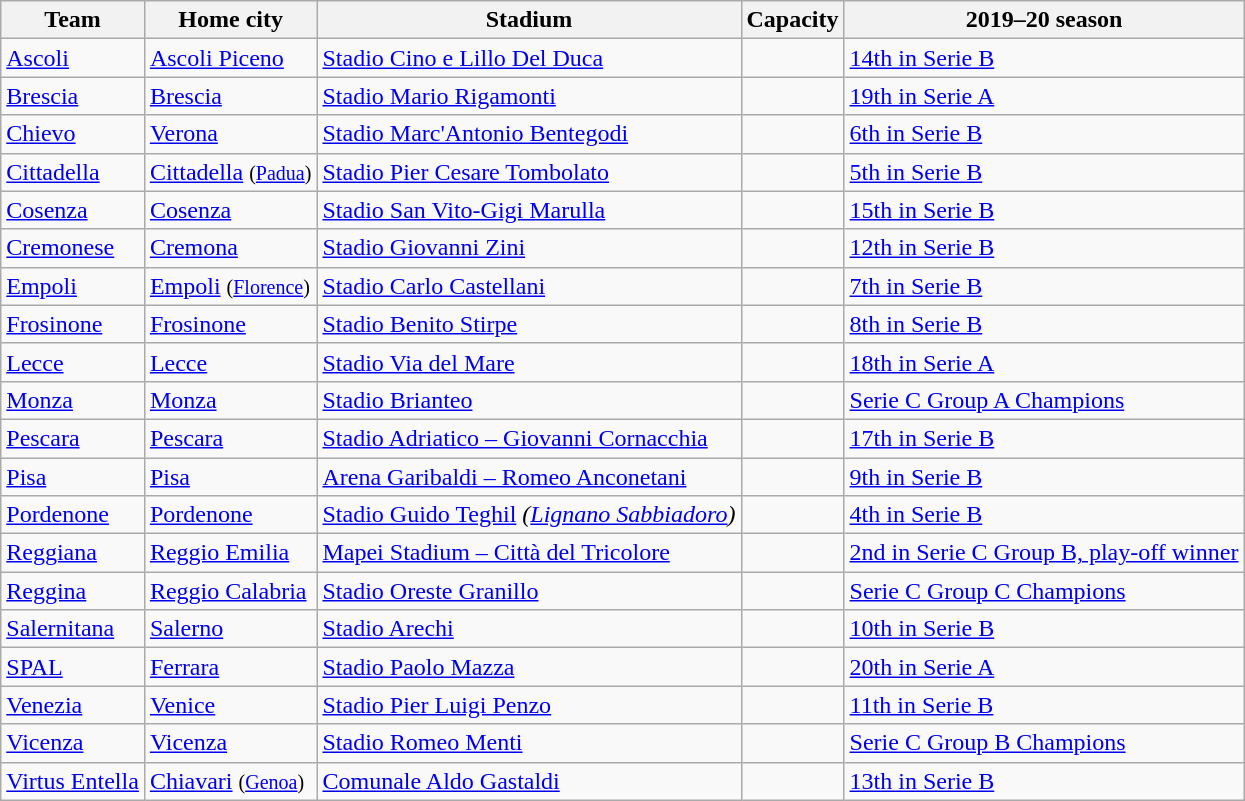<table class="wikitable sortable">
<tr>
<th>Team</th>
<th>Home city</th>
<th>Stadium</th>
<th>Capacity</th>
<th>2019–20 season</th>
</tr>
<tr>
<td><a href='#'>Ascoli</a></td>
<td><a href='#'>Ascoli Piceno</a></td>
<td><a href='#'>Stadio Cino e Lillo Del Duca</a></td>
<td style="text-align:center;"></td>
<td><a href='#'>14th in Serie B</a></td>
</tr>
<tr>
<td><a href='#'>Brescia</a></td>
<td><a href='#'>Brescia</a></td>
<td><a href='#'>Stadio Mario Rigamonti</a></td>
<td style="text-align:center;"></td>
<td><a href='#'>19th in Serie A</a></td>
</tr>
<tr>
<td><a href='#'>Chievo</a></td>
<td><a href='#'>Verona</a></td>
<td><a href='#'>Stadio Marc'Antonio Bentegodi</a></td>
<td style="text-align:center;"></td>
<td><a href='#'>6th in Serie B</a></td>
</tr>
<tr>
<td><a href='#'>Cittadella</a></td>
<td><a href='#'>Cittadella</a> <small>(<a href='#'>Padua</a>)</small></td>
<td><a href='#'>Stadio Pier Cesare Tombolato</a></td>
<td style="text-align:center;"></td>
<td><a href='#'>5th in Serie B</a></td>
</tr>
<tr>
<td><a href='#'>Cosenza</a></td>
<td><a href='#'>Cosenza</a></td>
<td><a href='#'>Stadio San Vito-Gigi Marulla</a></td>
<td style="text-align:center;"></td>
<td><a href='#'>15th in Serie B</a></td>
</tr>
<tr>
<td><a href='#'>Cremonese</a></td>
<td><a href='#'>Cremona</a></td>
<td><a href='#'>Stadio Giovanni Zini</a></td>
<td style="text-align:center;"></td>
<td><a href='#'>12th in Serie B</a></td>
</tr>
<tr>
<td><a href='#'>Empoli</a></td>
<td><a href='#'>Empoli</a> <small>(<a href='#'>Florence</a>)</small></td>
<td><a href='#'>Stadio Carlo Castellani</a></td>
<td style="text-align:center;"></td>
<td><a href='#'>7th in Serie B</a></td>
</tr>
<tr>
<td><a href='#'>Frosinone</a></td>
<td><a href='#'>Frosinone</a></td>
<td><a href='#'>Stadio Benito Stirpe</a></td>
<td style="text-align:center;"></td>
<td><a href='#'>8th in Serie B</a></td>
</tr>
<tr>
<td><a href='#'>Lecce</a></td>
<td><a href='#'>Lecce</a></td>
<td><a href='#'>Stadio Via del Mare</a></td>
<td style="text-align:center;"></td>
<td><a href='#'>18th in Serie A</a></td>
</tr>
<tr>
<td><a href='#'>Monza</a></td>
<td><a href='#'>Monza</a></td>
<td><a href='#'>Stadio Brianteo</a></td>
<td style="text-align:center;"></td>
<td><a href='#'>Serie C Group A Champions</a></td>
</tr>
<tr>
<td><a href='#'>Pescara</a></td>
<td><a href='#'>Pescara</a></td>
<td><a href='#'>Stadio Adriatico – Giovanni Cornacchia</a></td>
<td style="text-align:center;"></td>
<td><a href='#'>17th in Serie B</a></td>
</tr>
<tr>
<td><a href='#'>Pisa</a></td>
<td><a href='#'>Pisa</a></td>
<td><a href='#'>Arena Garibaldi – Romeo Anconetani</a></td>
<td style="text-align:center;"></td>
<td><a href='#'>9th in Serie B</a></td>
</tr>
<tr>
<td><a href='#'>Pordenone</a></td>
<td><a href='#'>Pordenone</a></td>
<td><a href='#'>Stadio Guido Teghil</a> <em>(<a href='#'>Lignano Sabbiadoro</a>)</em></td>
<td style="text-align:center;"></td>
<td><a href='#'>4th in Serie B</a></td>
</tr>
<tr>
<td><a href='#'>Reggiana</a></td>
<td><a href='#'>Reggio Emilia</a></td>
<td><a href='#'>Mapei Stadium – Città del Tricolore</a></td>
<td style="text-align:center;"></td>
<td><a href='#'>2nd in Serie C Group B, play-off winner</a></td>
</tr>
<tr>
<td><a href='#'>Reggina</a></td>
<td><a href='#'>Reggio Calabria</a></td>
<td><a href='#'>Stadio Oreste Granillo</a></td>
<td style="text-align:center;"></td>
<td><a href='#'>Serie C Group C Champions</a></td>
</tr>
<tr>
<td><a href='#'>Salernitana</a></td>
<td><a href='#'>Salerno</a></td>
<td><a href='#'>Stadio Arechi</a></td>
<td style="text-align:center;"></td>
<td><a href='#'>10th in Serie B</a></td>
</tr>
<tr>
<td><a href='#'>SPAL</a></td>
<td><a href='#'>Ferrara</a></td>
<td><a href='#'>Stadio Paolo Mazza</a></td>
<td style="text-align:center;"></td>
<td><a href='#'>20th in Serie A</a></td>
</tr>
<tr>
<td><a href='#'>Venezia</a></td>
<td><a href='#'>Venice</a></td>
<td><a href='#'>Stadio Pier Luigi Penzo</a></td>
<td style="text-align:center;"></td>
<td><a href='#'>11th in Serie B</a></td>
</tr>
<tr>
<td><a href='#'>Vicenza</a></td>
<td><a href='#'>Vicenza</a></td>
<td><a href='#'>Stadio Romeo Menti</a></td>
<td style="text-align:center;"></td>
<td><a href='#'>Serie C Group B Champions</a></td>
</tr>
<tr>
<td><a href='#'>Virtus Entella</a></td>
<td><a href='#'>Chiavari</a> <small>(<a href='#'>Genoa</a>)</small></td>
<td><a href='#'>Comunale Aldo Gastaldi</a></td>
<td style="text-align:center;"></td>
<td><a href='#'>13th in Serie B</a></td>
</tr>
</table>
